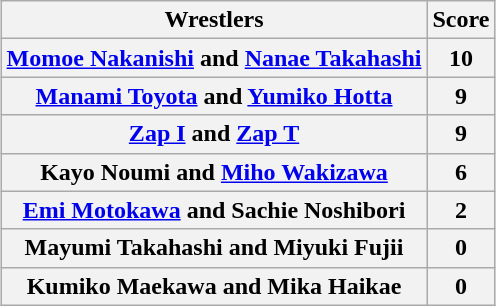<table class="wikitable" style="margin: 1em auto 1em auto">
<tr>
<th>Wrestlers</th>
<th>Score</th>
</tr>
<tr>
<th><a href='#'>Momoe Nakanishi</a> and <a href='#'>Nanae Takahashi</a><br></th>
<th>  10  </th>
</tr>
<tr>
<th><a href='#'>Manami Toyota</a> and <a href='#'>Yumiko Hotta</a></th>
<th>9</th>
</tr>
<tr>
<th><a href='#'>Zap I</a> and <a href='#'>Zap T</a><br></th>
<th>9</th>
</tr>
<tr>
<th>Kayo Noumi and <a href='#'>Miho Wakizawa</a></th>
<th>6</th>
</tr>
<tr>
<th><a href='#'>Emi Motokawa</a> and Sachie Noshibori</th>
<th>2</th>
</tr>
<tr>
<th>Mayumi Takahashi and Miyuki Fujii</th>
<th>0</th>
</tr>
<tr>
<th>Kumiko Maekawa and Mika Haikae</th>
<th>0</th>
</tr>
</table>
